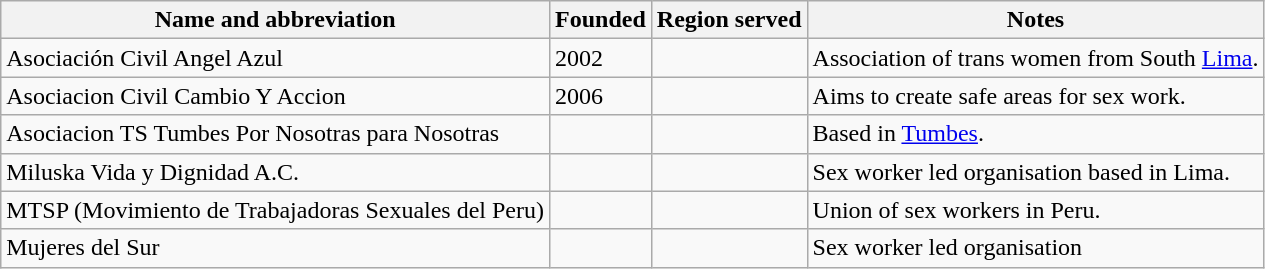<table class="wikitable sortable">
<tr>
<th>Name and abbreviation</th>
<th>Founded</th>
<th>Region served</th>
<th>Notes</th>
</tr>
<tr>
<td>Asociación Civil Angel Azul</td>
<td>2002</td>
<td></td>
<td>Association of trans women from South <a href='#'>Lima</a>.</td>
</tr>
<tr>
<td>Asociacion Civil Cambio Y Accion</td>
<td>2006</td>
<td></td>
<td>Aims to create safe areas for sex work.</td>
</tr>
<tr>
<td>Asociacion TS Tumbes Por Nosotras para Nosotras</td>
<td></td>
<td></td>
<td>Based in <a href='#'>Tumbes</a>.</td>
</tr>
<tr>
<td>Miluska Vida y Dignidad A.C.</td>
<td></td>
<td></td>
<td>Sex worker led organisation based in Lima.</td>
</tr>
<tr>
<td>MTSP (Movimiento de Trabajadoras Sexuales del Peru)</td>
<td></td>
<td></td>
<td>Union of sex workers in Peru.</td>
</tr>
<tr>
<td>Mujeres del Sur</td>
<td></td>
<td></td>
<td>Sex worker led organisation</td>
</tr>
</table>
